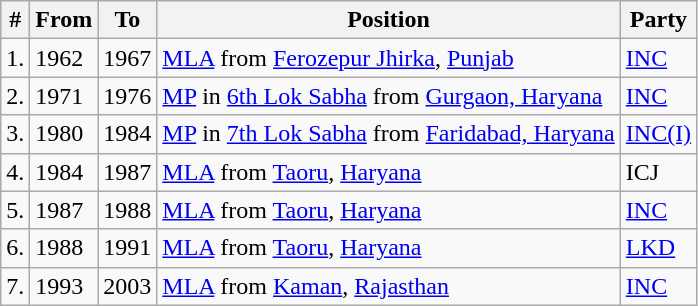<table class="wikitable sortable">
<tr>
<th>#</th>
<th>From</th>
<th>To</th>
<th>Position</th>
<th>Party</th>
</tr>
<tr>
<td>1.</td>
<td>1962</td>
<td>1967</td>
<td><a href='#'>MLA</a> from <a href='#'>Ferozepur Jhirka</a>, <a href='#'>Punjab</a></td>
<td><a href='#'>INC</a></td>
</tr>
<tr>
<td>2.</td>
<td>1971</td>
<td>1976</td>
<td><a href='#'>MP</a> in <a href='#'>6th Lok Sabha</a> from <a href='#'>Gurgaon, Haryana</a></td>
<td><a href='#'>INC</a></td>
</tr>
<tr>
<td>3.</td>
<td>1980</td>
<td>1984</td>
<td><a href='#'>MP</a> in <a href='#'>7th Lok Sabha</a> from <a href='#'>Faridabad, Haryana</a></td>
<td><a href='#'>INC(I)</a></td>
</tr>
<tr>
<td>4.</td>
<td>1984</td>
<td>1987</td>
<td><a href='#'>MLA</a> from <a href='#'>Taoru</a>, <a href='#'>Haryana</a></td>
<td>ICJ</td>
</tr>
<tr>
<td>5.</td>
<td>1987</td>
<td>1988</td>
<td><a href='#'>MLA</a> from <a href='#'>Taoru</a>, <a href='#'>Haryana</a></td>
<td><a href='#'>INC</a></td>
</tr>
<tr>
<td>6.</td>
<td>1988</td>
<td>1991</td>
<td><a href='#'>MLA</a> from <a href='#'>Taoru</a>, <a href='#'>Haryana</a></td>
<td><a href='#'>LKD</a></td>
</tr>
<tr>
<td>7.</td>
<td>1993</td>
<td>2003</td>
<td><a href='#'>MLA</a> from <a href='#'>Kaman</a>, <a href='#'>Rajasthan</a></td>
<td><a href='#'>INC</a></td>
</tr>
</table>
